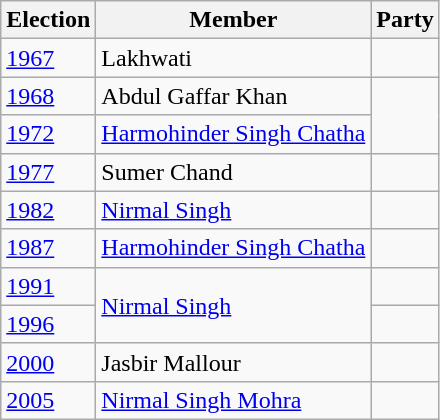<table class="wikitable sortable">
<tr>
<th>Election</th>
<th>Member</th>
<th colspan=2>Party</th>
</tr>
<tr>
<td><a href='#'>1967</a></td>
<td>Lakhwati</td>
<td></td>
</tr>
<tr>
<td><a href='#'>1968</a></td>
<td>Abdul Gaffar Khan</td>
</tr>
<tr>
<td><a href='#'>1972</a></td>
<td><a href='#'>Harmohinder Singh Chatha</a></td>
</tr>
<tr>
<td><a href='#'>1977</a></td>
<td>Sumer Chand</td>
<td></td>
</tr>
<tr>
<td><a href='#'>1982</a></td>
<td><a href='#'>Nirmal Singh</a></td>
<td></td>
</tr>
<tr>
<td><a href='#'>1987</a></td>
<td><a href='#'>Harmohinder Singh Chatha</a></td>
<td></td>
</tr>
<tr>
<td><a href='#'>1991</a></td>
<td rowspan=2><a href='#'>Nirmal Singh</a></td>
<td></td>
</tr>
<tr>
<td><a href='#'>1996</a></td>
<td></td>
</tr>
<tr>
<td><a href='#'>2000</a></td>
<td>Jasbir Mallour</td>
<td></td>
</tr>
<tr>
<td><a href='#'>2005</a></td>
<td><a href='#'>Nirmal Singh Mohra</a></td>
<td></td>
</tr>
</table>
